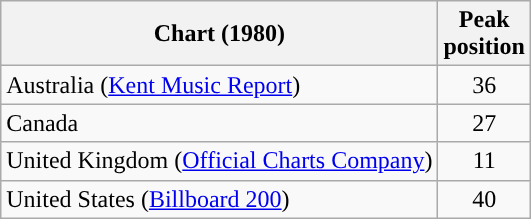<table class="wikitable">
<tr>
<th scope="col">Chart (1980)</th>
<th>Peak<br>position</th>
</tr>
<tr>
<td>Australia (<a href='#'>Kent Music Report</a>)</td>
<td style="text-align:center;">36</td>
</tr>
<tr>
<td>Canada</td>
<td style="text-align:center;">27</td>
</tr>
<tr>
<td>United Kingdom (<a href='#'>Official Charts Company</a>)</td>
<td style="text-align:center;">11</td>
</tr>
<tr>
<td>United States (<a href='#'>Billboard 200</a>)</td>
<td style="text-align:center;">40</td>
</tr>
</table>
